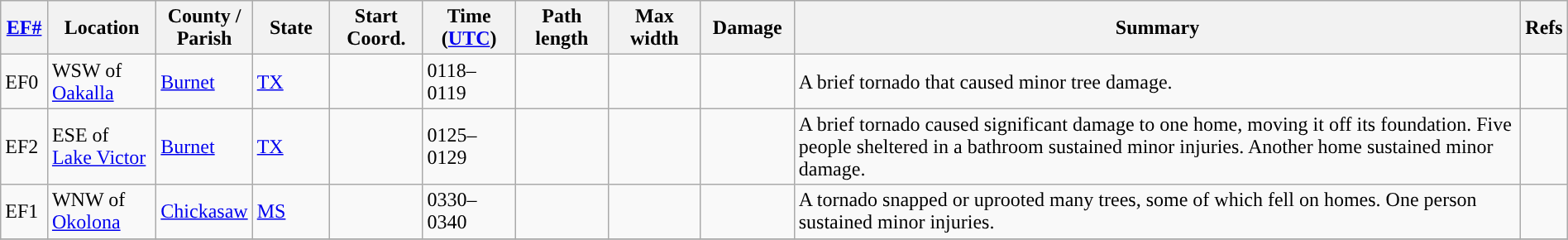<table class="wikitable sortable" style="width:100%;">
<tr>
<th scope="col" width="3%" align="center"><a href='#'>EF#</a></th>
<th scope="col" width="7%" align="center" class="unsortable">Location</th>
<th scope="col" width="6%" align="center" class="unsortable">County / Parish</th>
<th scope="col" width="5%" align="center">State</th>
<th scope="col" width="6%" align="center">Start Coord.</th>
<th scope="col" width="6%" align="center">Time (<a href='#'>UTC</a>)</th>
<th scope="col" width="6%" align="center">Path length</th>
<th scope="col" width="6%" align="center">Max width</th>
<th scope="col" width="6%" align="center">Damage</th>
<th scope="col" width="48%" class="unsortable" align="center">Summary</th>
<th scope="col" width="48%" class="unsortable" align="center">Refs</th>
</tr>
<tr>
<td>EF0</td>
<td>WSW of <a href='#'>Oakalla</a></td>
<td><a href='#'>Burnet</a></td>
<td><a href='#'>TX</a></td>
<td></td>
<td>0118–0119</td>
<td></td>
<td></td>
<td></td>
<td>A brief tornado that caused minor tree damage.</td>
<td></td>
</tr>
<tr>
<td>EF2</td>
<td>ESE of <a href='#'>Lake Victor</a></td>
<td><a href='#'>Burnet</a></td>
<td><a href='#'>TX</a></td>
<td></td>
<td>0125–0129</td>
<td></td>
<td></td>
<td></td>
<td>A brief tornado caused significant damage to one home, moving it  off its foundation. Five people sheltered in a bathroom sustained minor injuries. Another home sustained minor damage.</td>
<td></td>
</tr>
<tr>
<td>EF1</td>
<td>WNW of <a href='#'>Okolona</a></td>
<td><a href='#'>Chickasaw</a></td>
<td><a href='#'>MS</a></td>
<td></td>
<td>0330–0340</td>
<td></td>
<td></td>
<td></td>
<td>A tornado snapped or uprooted many trees, some of which fell on homes. One person sustained minor injuries.</td>
<td></td>
</tr>
<tr>
</tr>
</table>
